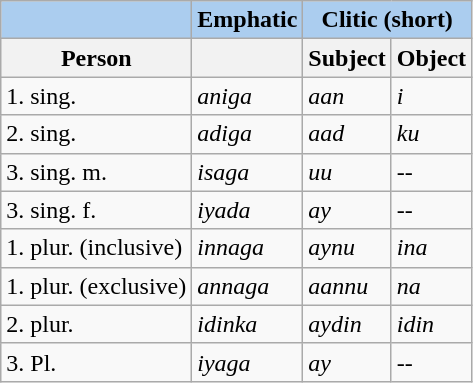<table class="wikitable">
<tr>
<th style="background-color:#ABCDEF"> </th>
<th colspan="1" style="background-color:#ABCDEF">Emphatic</th>
<th colspan="2" style="background-color:#ABCDEF">Clitic (short)</th>
</tr>
<tr>
<th colspan="1" class="hintergrundfarbe6">Person</th>
<th colspan="1" class="hintergrundfarbe6"></th>
<th colspan="1" class="hintergrundfarbe6">Subject</th>
<th colspan="1" class="hintergrundfarbe6">Object</th>
</tr>
<tr>
<td>1. sing.</td>
<td><em>aniga</em></td>
<td><em>aan</em></td>
<td><em>i</em></td>
</tr>
<tr>
<td>2. sing.</td>
<td><em>adiga</em></td>
<td><em>aad</em></td>
<td><em>ku</em></td>
</tr>
<tr>
<td>3. sing. m.</td>
<td><em>isaga</em></td>
<td><em>uu</em></td>
<td><em>--</em></td>
</tr>
<tr>
<td>3. sing. f.</td>
<td><em>iyada</em></td>
<td><em>ay</em></td>
<td><em>--</em></td>
</tr>
<tr>
<td>1. plur. (inclusive)</td>
<td><em>innaga</em></td>
<td><em>aynu</em></td>
<td><em>ina</em></td>
</tr>
<tr>
<td>1. plur. (exclusive)</td>
<td><em>annaga</em></td>
<td><em>aannu</em></td>
<td><em>na</em></td>
</tr>
<tr>
<td>2. plur.</td>
<td><em>idinka</em></td>
<td><em>aydin</em></td>
<td><em>idin</em></td>
</tr>
<tr>
<td>3. Pl.</td>
<td><em>iyaga</em></td>
<td><em>ay</em></td>
<td><em>--</em></td>
</tr>
</table>
